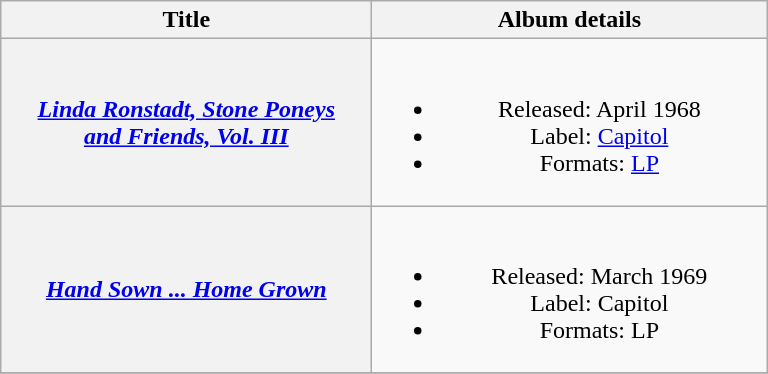<table class="wikitable plainrowheaders" style="text-align:center;">
<tr>
<th scope="col" style="width:15em;">Title</th>
<th scope="col" style="width:16em;">Album details</th>
</tr>
<tr>
<th scope="row"><em><a href='#'>Linda Ronstadt, Stone Poneys<br>and Friends, Vol. III</a></em><br></th>
<td><br><ul><li>Released: April 1968</li><li>Label: <a href='#'>Capitol</a></li><li>Formats: <a href='#'>LP</a></li></ul></td>
</tr>
<tr>
<th scope="row"><em><a href='#'>Hand Sown ... Home Grown</a></em></th>
<td><br><ul><li>Released: March 1969</li><li>Label: Capitol</li><li>Formats: LP</li></ul></td>
</tr>
<tr>
</tr>
</table>
